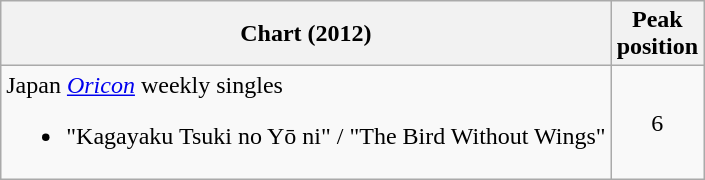<table class="wikitable sortable">
<tr>
<th>Chart (2012)</th>
<th>Peak<br>position</th>
</tr>
<tr>
<td>Japan <em><a href='#'>Oricon</a></em> weekly singles<br><ul><li>"Kagayaku Tsuki no Yō ni" / "The Bird Without Wings"</li></ul></td>
<td align="center">6</td>
</tr>
</table>
